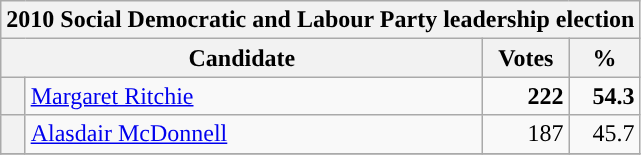<table class="wikitable">
<tr>
<th colspan="4">2010 Social Democratic and Labour Party leadership election</th>
</tr>
<tr>
<th colspan="2" style="width: 170px">Candidate</th>
<th style="width: 50px">Votes</th>
<th style="width: 40px">%</th>
</tr>
<tr>
<th style="background-color: "></th>
<td><a href='#'>Margaret Ritchie</a></td>
<td align="right"> <strong>222</strong></td>
<td align="right"><strong>54.3</strong></td>
</tr>
<tr>
<th style="background-color: "></th>
<td><a href='#'>Alasdair McDonnell</a></td>
<td align="right">187</td>
<td align="right">45.7</td>
</tr>
<tr>
</tr>
</table>
